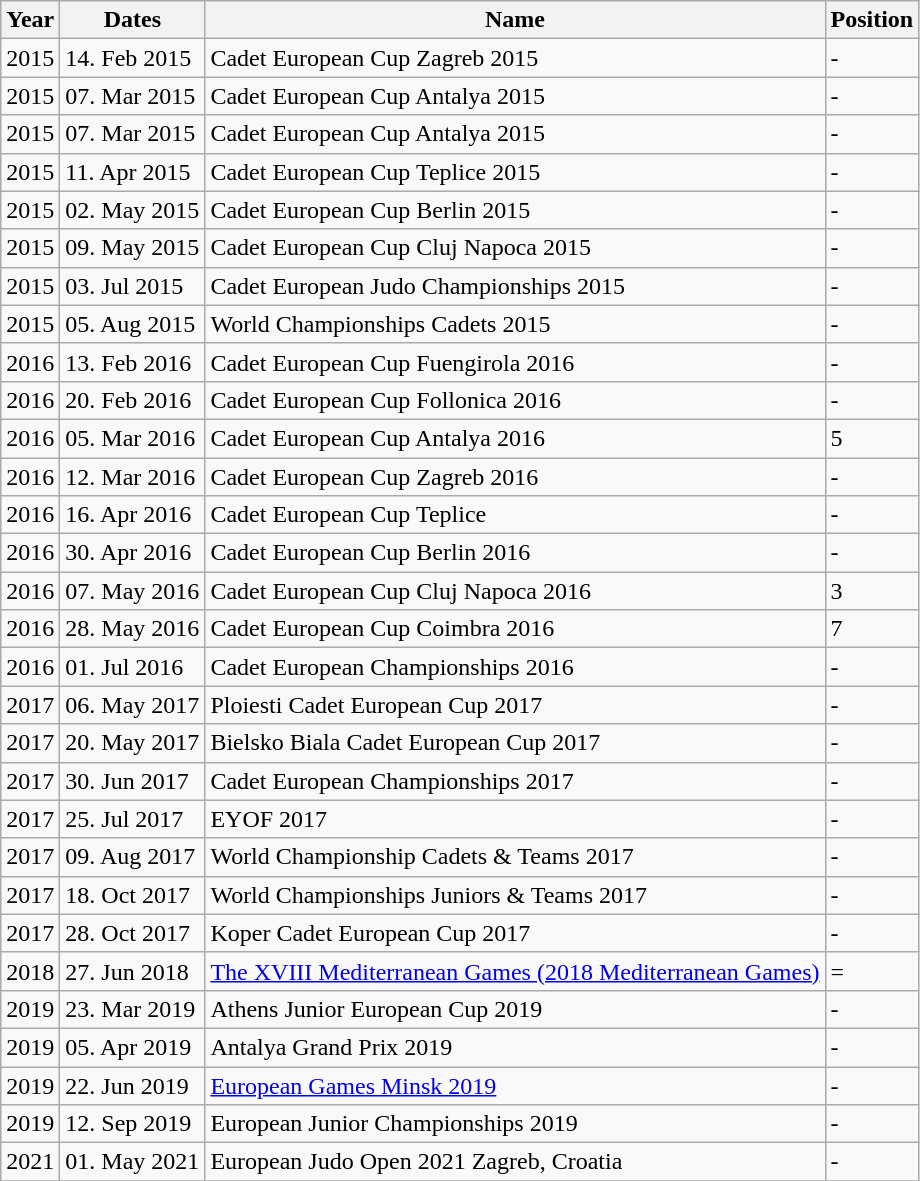<table class="wikitable sortable">
<tr>
<th>Year</th>
<th>Dates</th>
<th>Name</th>
<th>Position</th>
</tr>
<tr>
<td>2015</td>
<td>14. Feb 2015</td>
<td>Cadet European Cup Zagreb 2015</td>
<td>-</td>
</tr>
<tr>
<td>2015</td>
<td>07. Mar 2015</td>
<td>Cadet European Cup Antalya 2015</td>
<td>-</td>
</tr>
<tr>
<td>2015</td>
<td>07. Mar 2015</td>
<td>Cadet European Cup Antalya 2015</td>
<td>-</td>
</tr>
<tr>
<td>2015</td>
<td>11. Apr 2015</td>
<td>Cadet European Cup Teplice 2015</td>
<td>-</td>
</tr>
<tr>
<td>2015</td>
<td>02. May 2015</td>
<td>Cadet European Cup Berlin 2015</td>
<td>-</td>
</tr>
<tr>
<td>2015</td>
<td>09. May 2015</td>
<td>Cadet European Cup Cluj Napoca 2015</td>
<td>-</td>
</tr>
<tr>
<td>2015</td>
<td>03. Jul 2015</td>
<td>Cadet European Judo Championships 2015</td>
<td>-</td>
</tr>
<tr>
<td>2015</td>
<td>05. Aug 2015</td>
<td>World Championships Cadets 2015</td>
<td>-</td>
</tr>
<tr>
<td>2016</td>
<td>13. Feb 2016</td>
<td>Cadet European Cup Fuengirola 2016</td>
<td>-</td>
</tr>
<tr>
<td>2016</td>
<td>20. Feb 2016</td>
<td>Cadet European Cup Follonica 2016</td>
<td>-</td>
</tr>
<tr>
<td>2016</td>
<td>05. Mar 2016</td>
<td>Cadet European Cup Antalya 2016</td>
<td>5</td>
</tr>
<tr>
<td>2016</td>
<td>12. Mar 2016</td>
<td>Cadet European Cup Zagreb 2016</td>
<td>-</td>
</tr>
<tr>
<td>2016</td>
<td>16. Apr 2016</td>
<td>Cadet European Cup Teplice</td>
<td>-</td>
</tr>
<tr>
<td>2016</td>
<td>30. Apr 2016</td>
<td>Cadet European Cup Berlin 2016</td>
<td>-</td>
</tr>
<tr>
<td>2016</td>
<td>07. May 2016</td>
<td>Cadet European Cup Cluj Napoca 2016</td>
<td>3</td>
</tr>
<tr>
<td>2016</td>
<td>28. May 2016</td>
<td>Cadet European Cup Coimbra 2016</td>
<td>7</td>
</tr>
<tr>
<td>2016</td>
<td>01. Jul 2016</td>
<td>Cadet European Championships 2016</td>
<td>-</td>
</tr>
<tr>
<td>2017</td>
<td>06. May 2017</td>
<td>Ploiesti Cadet European Cup 2017</td>
<td>-</td>
</tr>
<tr>
<td>2017</td>
<td>20. May 2017</td>
<td>Bielsko Biala Cadet European Cup 2017</td>
<td>-</td>
</tr>
<tr>
<td>2017</td>
<td>30. Jun 2017</td>
<td>Cadet European Championships 2017</td>
<td>-</td>
</tr>
<tr>
<td>2017</td>
<td>25. Jul 2017</td>
<td>EYOF 2017</td>
<td>-</td>
</tr>
<tr>
<td>2017</td>
<td>09. Aug 2017</td>
<td>World Championship Cadets & Teams 2017</td>
<td>-</td>
</tr>
<tr>
<td>2017</td>
<td>18. Oct 2017</td>
<td>World Championships Juniors & Teams 2017</td>
<td>-</td>
</tr>
<tr>
<td>2017</td>
<td>28. Oct 2017</td>
<td>Koper Cadet European Cup 2017</td>
<td>-</td>
</tr>
<tr>
<td>2018</td>
<td>27. Jun 2018</td>
<td><a href='#'>The XVIII Mediterranean Games (2018 Mediterranean Games)</a></td>
<td>=</td>
</tr>
<tr>
<td>2019</td>
<td>23. Mar 2019</td>
<td>Athens Junior European Cup 2019</td>
<td>-</td>
</tr>
<tr>
<td>2019</td>
<td>05. Apr 2019</td>
<td>Antalya Grand Prix 2019</td>
<td>-</td>
</tr>
<tr>
<td>2019</td>
<td>22. Jun 2019</td>
<td><a href='#'>European Games Minsk 2019</a></td>
<td>-</td>
</tr>
<tr>
<td>2019</td>
<td>12. Sep 2019</td>
<td>European Junior Championships 2019</td>
<td>-</td>
</tr>
<tr>
<td>2021</td>
<td>01. May 2021</td>
<td>European Judo Open 2021 Zagreb, Croatia</td>
<td>-</td>
</tr>
<tr>
</tr>
</table>
